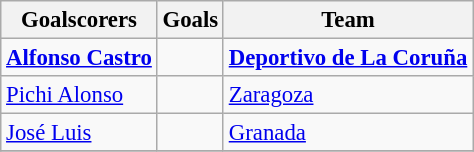<table class="wikitable sortable" style="font-size:95%;">
<tr>
<th>Goalscorers</th>
<th>Goals</th>
<th>Team</th>
</tr>
<tr>
<td> <strong><a href='#'>Alfonso Castro</a> </strong></td>
<td></td>
<td><strong><a href='#'>Deportivo de La Coruña</a></strong></td>
</tr>
<tr>
<td> <a href='#'>Pichi Alonso</a></td>
<td></td>
<td><a href='#'>Zaragoza</a></td>
</tr>
<tr>
<td> <a href='#'>José Luis</a></td>
<td></td>
<td><a href='#'>Granada</a></td>
</tr>
<tr>
</tr>
</table>
